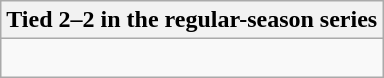<table class="wikitable collapsible collapsed">
<tr>
<th>Tied 2–2 in the regular-season series</th>
</tr>
<tr>
<td><br>


</td>
</tr>
</table>
